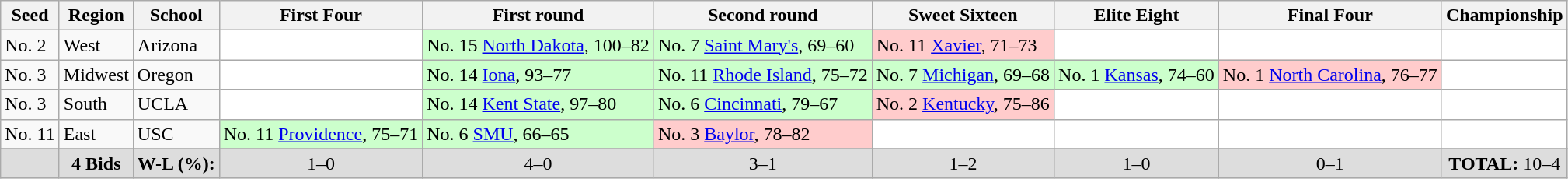<table class="sortable wikitable" style="white-space:nowrap; font-size:100%;">
<tr>
<th>Seed</th>
<th>Region</th>
<th>School</th>
<th>First Four</th>
<th>First round</th>
<th>Second round</th>
<th>Sweet Sixteen</th>
<th>Elite Eight</th>
<th>Final Four</th>
<th>Championship</th>
</tr>
<tr>
<td>No. 2</td>
<td>West</td>
<td>Arizona</td>
<td style="background:#fff;"></td>
<td style="background:#cfc;">No. 15 <a href='#'>North Dakota</a>, 100–82</td>
<td style="background:#cfc;">No. 7 <a href='#'>Saint Mary's</a>, 69–60</td>
<td style="background:#fcc;">No. 11 <a href='#'>Xavier</a>, 71–73</td>
<td style="background:#fff;"></td>
<td style="background:#fff;"></td>
<td style="background:#fff;"></td>
</tr>
<tr>
<td>No. 3</td>
<td>Midwest</td>
<td>Oregon</td>
<td style="background:#fff;"></td>
<td style="background:#cfc;">No. 14 <a href='#'>Iona</a>, 93–77</td>
<td style="background:#cfc;">No. 11 <a href='#'>Rhode Island</a>, 75–72</td>
<td style="background:#cfc;">No. 7 <a href='#'>Michigan</a>, 69–68</td>
<td style="background:#cfc;">No. 1 <a href='#'>Kansas</a>, 74–60</td>
<td style="background:#fcc;">No. 1 <a href='#'>North Carolina</a>, 76–77</td>
<td style="background:#fff;"></td>
</tr>
<tr>
<td>No. 3</td>
<td>South</td>
<td>UCLA</td>
<td style="background:#fff;"></td>
<td style="background:#cfc;">No. 14 <a href='#'>Kent State</a>, 97–80</td>
<td style="background:#cfc;">No. 6 <a href='#'>Cincinnati</a>, 79–67</td>
<td style="background:#fcc;">No. 2 <a href='#'>Kentucky</a>, 75–86</td>
<td style="background:#fff;"></td>
<td style="background:#fff;"></td>
<td style="background:#fff;"></td>
</tr>
<tr>
<td>No. 11</td>
<td>East</td>
<td>USC</td>
<td style="background:#cfc;">No. 11 <a href='#'>Providence</a>, 75–71</td>
<td style="background:#cfc;">No. 6 <a href='#'>SMU</a>, 66–65</td>
<td style="background:#fcc;">No. 3 <a href='#'>Baylor</a>, 78–82</td>
<td style="background:#fff;"></td>
<td style="background:#fff;"></td>
<td style="background:#fff;"></td>
<td style="background:#fff;"></td>
</tr>
<tr>
</tr>
<tr class="sortbottom" style="text-align:center; background:#ddd;">
<td></td>
<td><strong>4 Bids</strong></td>
<td><strong>W-L (%):</strong></td>
<td>1–0 </td>
<td>4–0 </td>
<td>3–1 </td>
<td>1–2 </td>
<td>1–0 </td>
<td>0–1 </td>
<td><strong>TOTAL:</strong> 10–4 </td>
</tr>
</table>
